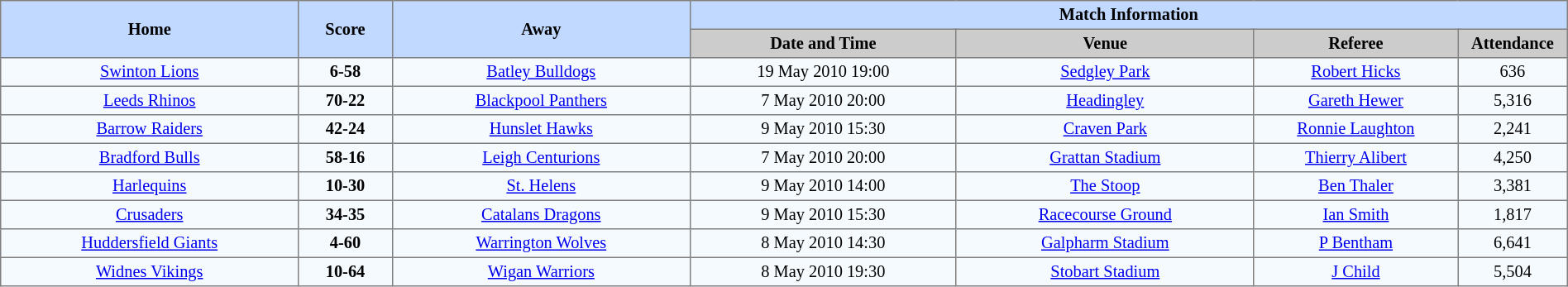<table border=1 style="border-collapse:collapse; font-size:85%; text-align:center;" cellpadding=3 cellspacing=0 width=100%>
<tr bgcolor=#C1D8FF>
<th rowspan=2 width=19%>Home</th>
<th rowspan=2 width=6%>Score</th>
<th rowspan=2 width=19%>Away</th>
<th colspan=6>Match Information</th>
</tr>
<tr bgcolor=#CCCCCC>
<th width=17%>Date and Time</th>
<th width=19%>Venue</th>
<th width=13%>Referee</th>
<th width=7%>Attendance</th>
</tr>
<tr bgcolor=#F5FAFF>
<td><a href='#'>Swinton Lions</a></td>
<td><strong>6-58</strong></td>
<td><a href='#'>Batley Bulldogs</a></td>
<td>19 May 2010 19:00</td>
<td><a href='#'>Sedgley Park</a></td>
<td><a href='#'>Robert Hicks</a></td>
<td>636</td>
</tr>
<tr bgcolor=#F5FAFF>
<td><a href='#'>Leeds Rhinos</a></td>
<td><strong>70-22</strong></td>
<td><a href='#'>Blackpool Panthers</a></td>
<td>7 May 2010 20:00</td>
<td><a href='#'>Headingley</a></td>
<td><a href='#'>Gareth Hewer</a></td>
<td>5,316</td>
</tr>
<tr bgcolor=#F5FAFF>
<td><a href='#'>Barrow Raiders</a></td>
<td><strong>42-24</strong></td>
<td><a href='#'>Hunslet Hawks</a></td>
<td>9 May 2010 15:30</td>
<td><a href='#'>Craven Park</a></td>
<td><a href='#'>Ronnie Laughton</a></td>
<td>2,241</td>
</tr>
<tr bgcolor=#F5FAFF>
<td><a href='#'>Bradford Bulls</a></td>
<td><strong>58-16</strong></td>
<td><a href='#'>Leigh Centurions</a></td>
<td>7 May 2010 20:00</td>
<td><a href='#'>Grattan Stadium</a></td>
<td><a href='#'>Thierry Alibert</a></td>
<td>4,250</td>
</tr>
<tr bgcolor=#F5FAFF>
<td><a href='#'>Harlequins</a></td>
<td><strong>10-30</strong></td>
<td><a href='#'>St. Helens</a></td>
<td>9 May 2010 14:00</td>
<td><a href='#'>The Stoop</a></td>
<td><a href='#'>Ben Thaler</a></td>
<td>3,381</td>
</tr>
<tr bgcolor=#F5FAFF>
<td><a href='#'>Crusaders</a></td>
<td><strong>34-35</strong></td>
<td><a href='#'>Catalans Dragons</a></td>
<td>9 May 2010 15:30</td>
<td><a href='#'>Racecourse Ground</a></td>
<td><a href='#'>Ian Smith</a></td>
<td>1,817</td>
</tr>
<tr bgcolor=#F5FAFF>
<td><a href='#'>Huddersfield Giants</a></td>
<td><strong>4-60</strong></td>
<td><a href='#'>Warrington Wolves</a></td>
<td>8 May 2010 14:30</td>
<td><a href='#'>Galpharm Stadium</a></td>
<td><a href='#'>P Bentham</a></td>
<td>6,641</td>
</tr>
<tr bgcolor=#F5FAFF>
<td><a href='#'>Widnes Vikings</a></td>
<td><strong>10-64</strong></td>
<td><a href='#'>Wigan Warriors</a></td>
<td>8 May 2010 19:30</td>
<td><a href='#'>Stobart Stadium</a></td>
<td><a href='#'>J Child</a></td>
<td>5,504</td>
</tr>
</table>
